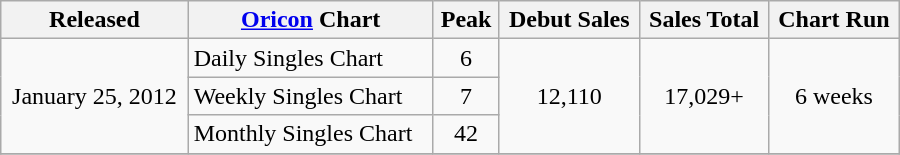<table class="wikitable" style="width:600px;">
<tr>
<th style="text-align:center;">Released</th>
<th style="text-align:center;"><a href='#'>Oricon</a> Chart</th>
<th style="text-align:center;">Peak</th>
<th style="text-align:center;">Debut Sales</th>
<th style="text-align:center;">Sales Total</th>
<th style="text-align:center;">Chart Run</th>
</tr>
<tr>
<td style="text-align:center;" rowspan="3">January 25, 2012</td>
<td align="left">Daily Singles Chart</td>
<td style="text-align:center;">6</td>
<td style="text-align:center;" rowspan="3">12,110</td>
<td style="text-align:center;" rowspan="3">17,029+</td>
<td style="text-align:center;" rowspan="3">6 weeks</td>
</tr>
<tr>
<td align="left">Weekly Singles Chart</td>
<td style="text-align:center;">7</td>
</tr>
<tr>
<td align="left">Monthly Singles Chart</td>
<td style="text-align:center;">42</td>
</tr>
<tr>
</tr>
</table>
